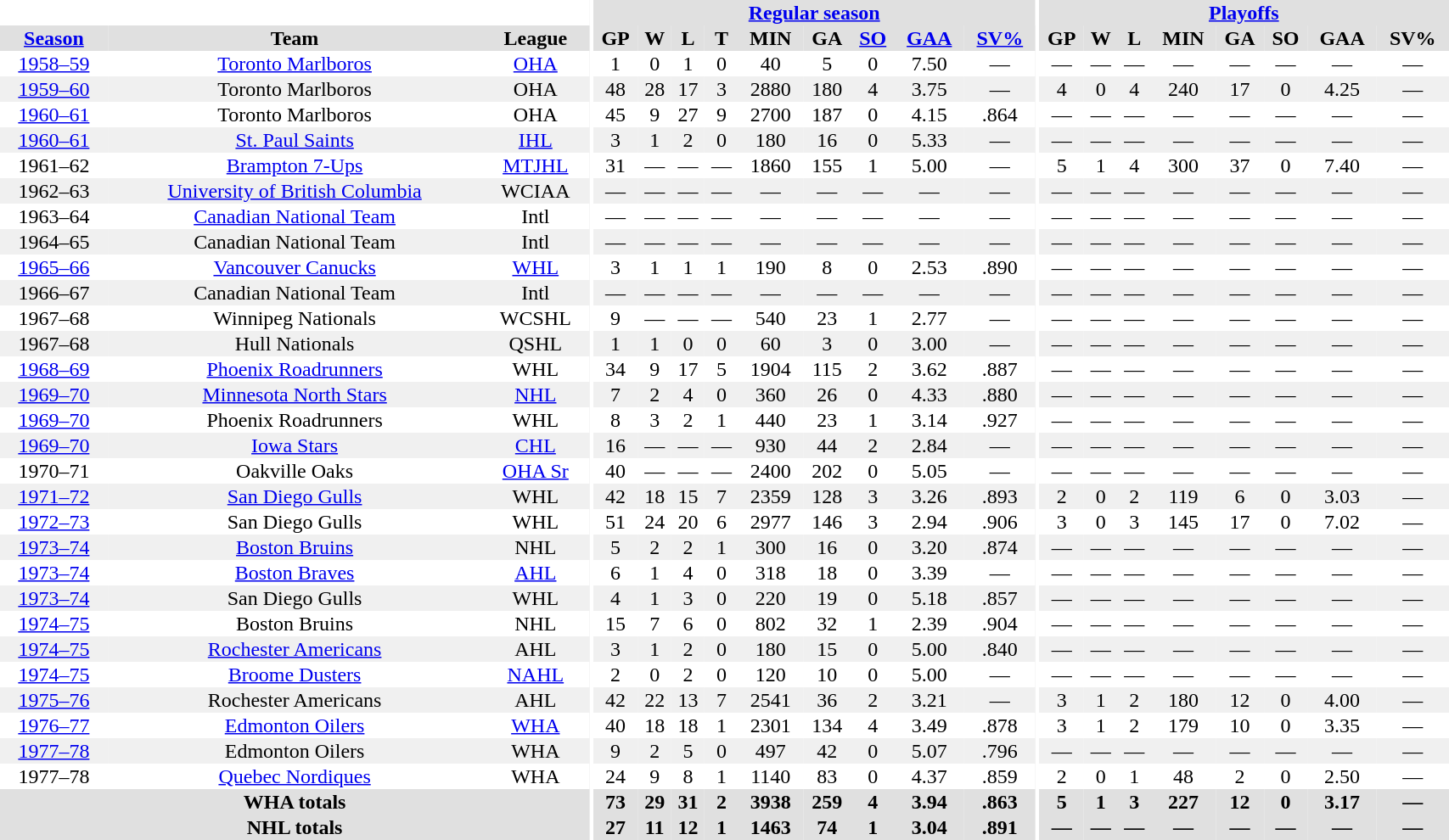<table border="0" cellpadding="1" cellspacing="0" style="width:90%; text-align:center;">
<tr bgcolor="#e0e0e0">
<th colspan="3" bgcolor="#ffffff"></th>
<th rowspan="99" bgcolor="#ffffff"></th>
<th colspan="9" bgcolor="#e0e0e0"><a href='#'>Regular season</a></th>
<th rowspan="99" bgcolor="#ffffff"></th>
<th colspan="8" bgcolor="#e0e0e0"><a href='#'>Playoffs</a></th>
</tr>
<tr bgcolor="#e0e0e0">
<th><a href='#'>Season</a></th>
<th>Team</th>
<th>League</th>
<th>GP</th>
<th>W</th>
<th>L</th>
<th>T</th>
<th>MIN</th>
<th>GA</th>
<th><a href='#'>SO</a></th>
<th><a href='#'>GAA</a></th>
<th><a href='#'>SV%</a></th>
<th>GP</th>
<th>W</th>
<th>L</th>
<th>MIN</th>
<th>GA</th>
<th>SO</th>
<th>GAA</th>
<th>SV%</th>
</tr>
<tr>
<td><a href='#'>1958–59</a></td>
<td><a href='#'>Toronto Marlboros</a></td>
<td><a href='#'>OHA</a></td>
<td>1</td>
<td>0</td>
<td>1</td>
<td>0</td>
<td>40</td>
<td>5</td>
<td>0</td>
<td>7.50</td>
<td>—</td>
<td>—</td>
<td>—</td>
<td>—</td>
<td>—</td>
<td>—</td>
<td>—</td>
<td>—</td>
<td>—</td>
</tr>
<tr bgcolor="#f0f0f0">
<td><a href='#'>1959–60</a></td>
<td>Toronto Marlboros</td>
<td>OHA</td>
<td>48</td>
<td>28</td>
<td>17</td>
<td>3</td>
<td>2880</td>
<td>180</td>
<td>4</td>
<td>3.75</td>
<td>—</td>
<td>4</td>
<td>0</td>
<td>4</td>
<td>240</td>
<td>17</td>
<td>0</td>
<td>4.25</td>
<td>—</td>
</tr>
<tr>
<td><a href='#'>1960–61</a></td>
<td>Toronto Marlboros</td>
<td>OHA</td>
<td>45</td>
<td>9</td>
<td>27</td>
<td>9</td>
<td>2700</td>
<td>187</td>
<td>0</td>
<td>4.15</td>
<td>.864</td>
<td>—</td>
<td>—</td>
<td>—</td>
<td>—</td>
<td>—</td>
<td>—</td>
<td>—</td>
<td>—</td>
</tr>
<tr bgcolor="#f0f0f0">
<td><a href='#'>1960–61</a></td>
<td><a href='#'>St. Paul Saints</a></td>
<td><a href='#'>IHL</a></td>
<td>3</td>
<td>1</td>
<td>2</td>
<td>0</td>
<td>180</td>
<td>16</td>
<td>0</td>
<td>5.33</td>
<td>—</td>
<td>—</td>
<td>—</td>
<td>—</td>
<td>—</td>
<td>—</td>
<td>—</td>
<td>—</td>
<td>—</td>
</tr>
<tr>
<td>1961–62</td>
<td><a href='#'>Brampton 7-Ups</a></td>
<td><a href='#'>MTJHL</a></td>
<td>31</td>
<td>—</td>
<td>—</td>
<td>—</td>
<td>1860</td>
<td>155</td>
<td>1</td>
<td>5.00</td>
<td>—</td>
<td>5</td>
<td>1</td>
<td>4</td>
<td>300</td>
<td>37</td>
<td>0</td>
<td>7.40</td>
<td>—</td>
</tr>
<tr bgcolor="#f0f0f0">
<td>1962–63</td>
<td><a href='#'>University of British Columbia</a></td>
<td>WCIAA</td>
<td>—</td>
<td>—</td>
<td>—</td>
<td>—</td>
<td>—</td>
<td>—</td>
<td>—</td>
<td>—</td>
<td>—</td>
<td>—</td>
<td>—</td>
<td>—</td>
<td>—</td>
<td>—</td>
<td>—</td>
<td>—</td>
<td>—</td>
</tr>
<tr>
<td>1963–64</td>
<td><a href='#'>Canadian National Team</a></td>
<td>Intl</td>
<td>—</td>
<td>—</td>
<td>—</td>
<td>—</td>
<td>—</td>
<td>—</td>
<td>—</td>
<td>—</td>
<td>—</td>
<td>—</td>
<td>—</td>
<td>—</td>
<td>—</td>
<td>—</td>
<td>—</td>
<td>—</td>
<td>—</td>
</tr>
<tr bgcolor="#f0f0f0">
<td>1964–65</td>
<td>Canadian National Team</td>
<td>Intl</td>
<td>—</td>
<td>—</td>
<td>—</td>
<td>—</td>
<td>—</td>
<td>—</td>
<td>—</td>
<td>—</td>
<td>—</td>
<td>—</td>
<td>—</td>
<td>—</td>
<td>—</td>
<td>—</td>
<td>—</td>
<td>—</td>
<td>—</td>
</tr>
<tr>
<td><a href='#'>1965–66</a></td>
<td><a href='#'>Vancouver Canucks</a></td>
<td><a href='#'>WHL</a></td>
<td>3</td>
<td>1</td>
<td>1</td>
<td>1</td>
<td>190</td>
<td>8</td>
<td>0</td>
<td>2.53</td>
<td>.890</td>
<td>—</td>
<td>—</td>
<td>—</td>
<td>—</td>
<td>—</td>
<td>—</td>
<td>—</td>
<td>—</td>
</tr>
<tr bgcolor="#f0f0f0">
<td>1966–67</td>
<td>Canadian National Team</td>
<td>Intl</td>
<td>—</td>
<td>—</td>
<td>—</td>
<td>—</td>
<td>—</td>
<td>—</td>
<td>—</td>
<td>—</td>
<td>—</td>
<td>—</td>
<td>—</td>
<td>—</td>
<td>—</td>
<td>—</td>
<td>—</td>
<td>—</td>
<td>—</td>
</tr>
<tr>
<td>1967–68</td>
<td>Winnipeg Nationals</td>
<td>WCSHL</td>
<td>9</td>
<td>—</td>
<td>—</td>
<td>—</td>
<td>540</td>
<td>23</td>
<td>1</td>
<td>2.77</td>
<td>—</td>
<td>—</td>
<td>—</td>
<td>—</td>
<td>—</td>
<td>—</td>
<td>—</td>
<td>—</td>
<td>—</td>
</tr>
<tr bgcolor="#f0f0f0">
<td>1967–68</td>
<td>Hull Nationals</td>
<td>QSHL</td>
<td>1</td>
<td>1</td>
<td>0</td>
<td>0</td>
<td>60</td>
<td>3</td>
<td>0</td>
<td>3.00</td>
<td>—</td>
<td>—</td>
<td>—</td>
<td>—</td>
<td>—</td>
<td>—</td>
<td>—</td>
<td>—</td>
<td>—</td>
</tr>
<tr>
<td><a href='#'>1968–69</a></td>
<td><a href='#'>Phoenix Roadrunners</a></td>
<td>WHL</td>
<td>34</td>
<td>9</td>
<td>17</td>
<td>5</td>
<td>1904</td>
<td>115</td>
<td>2</td>
<td>3.62</td>
<td>.887</td>
<td>—</td>
<td>—</td>
<td>—</td>
<td>—</td>
<td>—</td>
<td>—</td>
<td>—</td>
<td>—</td>
</tr>
<tr bgcolor="#f0f0f0">
<td><a href='#'>1969–70</a></td>
<td><a href='#'>Minnesota North Stars</a></td>
<td><a href='#'>NHL</a></td>
<td>7</td>
<td>2</td>
<td>4</td>
<td>0</td>
<td>360</td>
<td>26</td>
<td>0</td>
<td>4.33</td>
<td>.880</td>
<td>—</td>
<td>—</td>
<td>—</td>
<td>—</td>
<td>—</td>
<td>—</td>
<td>—</td>
<td>—</td>
</tr>
<tr>
<td><a href='#'>1969–70</a></td>
<td>Phoenix Roadrunners</td>
<td>WHL</td>
<td>8</td>
<td>3</td>
<td>2</td>
<td>1</td>
<td>440</td>
<td>23</td>
<td>1</td>
<td>3.14</td>
<td>.927</td>
<td>—</td>
<td>—</td>
<td>—</td>
<td>—</td>
<td>—</td>
<td>—</td>
<td>—</td>
<td>—</td>
</tr>
<tr bgcolor="#f0f0f0">
<td><a href='#'>1969–70</a></td>
<td><a href='#'>Iowa Stars</a></td>
<td><a href='#'>CHL</a></td>
<td>16</td>
<td>—</td>
<td>—</td>
<td>—</td>
<td>930</td>
<td>44</td>
<td>2</td>
<td>2.84</td>
<td>—</td>
<td>—</td>
<td>—</td>
<td>—</td>
<td>—</td>
<td>—</td>
<td>—</td>
<td>—</td>
<td>—</td>
</tr>
<tr>
<td>1970–71</td>
<td>Oakville Oaks</td>
<td><a href='#'>OHA Sr</a></td>
<td>40</td>
<td>—</td>
<td>—</td>
<td>—</td>
<td>2400</td>
<td>202</td>
<td>0</td>
<td>5.05</td>
<td>—</td>
<td>—</td>
<td>—</td>
<td>—</td>
<td>—</td>
<td>—</td>
<td>—</td>
<td>—</td>
<td>—</td>
</tr>
<tr bgcolor="#f0f0f0">
<td><a href='#'>1971–72</a></td>
<td><a href='#'>San Diego Gulls</a></td>
<td>WHL</td>
<td>42</td>
<td>18</td>
<td>15</td>
<td>7</td>
<td>2359</td>
<td>128</td>
<td>3</td>
<td>3.26</td>
<td>.893</td>
<td>2</td>
<td>0</td>
<td>2</td>
<td>119</td>
<td>6</td>
<td>0</td>
<td>3.03</td>
<td>—</td>
</tr>
<tr>
<td><a href='#'>1972–73</a></td>
<td>San Diego Gulls</td>
<td>WHL</td>
<td>51</td>
<td>24</td>
<td>20</td>
<td>6</td>
<td>2977</td>
<td>146</td>
<td>3</td>
<td>2.94</td>
<td>.906</td>
<td>3</td>
<td>0</td>
<td>3</td>
<td>145</td>
<td>17</td>
<td>0</td>
<td>7.02</td>
<td>—</td>
</tr>
<tr bgcolor="#f0f0f0">
<td><a href='#'>1973–74</a></td>
<td><a href='#'>Boston Bruins</a></td>
<td>NHL</td>
<td>5</td>
<td>2</td>
<td>2</td>
<td>1</td>
<td>300</td>
<td>16</td>
<td>0</td>
<td>3.20</td>
<td>.874</td>
<td>—</td>
<td>—</td>
<td>—</td>
<td>—</td>
<td>—</td>
<td>—</td>
<td>—</td>
<td>—</td>
</tr>
<tr>
<td><a href='#'>1973–74</a></td>
<td><a href='#'>Boston Braves</a></td>
<td><a href='#'>AHL</a></td>
<td>6</td>
<td>1</td>
<td>4</td>
<td>0</td>
<td>318</td>
<td>18</td>
<td>0</td>
<td>3.39</td>
<td>—</td>
<td>—</td>
<td>—</td>
<td>—</td>
<td>—</td>
<td>—</td>
<td>—</td>
<td>—</td>
<td>—</td>
</tr>
<tr bgcolor="#f0f0f0">
<td><a href='#'>1973–74</a></td>
<td>San Diego Gulls</td>
<td>WHL</td>
<td>4</td>
<td>1</td>
<td>3</td>
<td>0</td>
<td>220</td>
<td>19</td>
<td>0</td>
<td>5.18</td>
<td>.857</td>
<td>—</td>
<td>—</td>
<td>—</td>
<td>—</td>
<td>—</td>
<td>—</td>
<td>—</td>
<td>—</td>
</tr>
<tr>
<td><a href='#'>1974–75</a></td>
<td>Boston Bruins</td>
<td>NHL</td>
<td>15</td>
<td>7</td>
<td>6</td>
<td>0</td>
<td>802</td>
<td>32</td>
<td>1</td>
<td>2.39</td>
<td>.904</td>
<td>—</td>
<td>—</td>
<td>—</td>
<td>—</td>
<td>—</td>
<td>—</td>
<td>—</td>
<td>—</td>
</tr>
<tr bgcolor="#f0f0f0">
<td><a href='#'>1974–75</a></td>
<td><a href='#'>Rochester Americans</a></td>
<td>AHL</td>
<td>3</td>
<td>1</td>
<td>2</td>
<td>0</td>
<td>180</td>
<td>15</td>
<td>0</td>
<td>5.00</td>
<td>.840</td>
<td>—</td>
<td>—</td>
<td>—</td>
<td>—</td>
<td>—</td>
<td>—</td>
<td>—</td>
<td>—</td>
</tr>
<tr>
<td><a href='#'>1974–75</a></td>
<td><a href='#'>Broome Dusters</a></td>
<td><a href='#'>NAHL</a></td>
<td>2</td>
<td>0</td>
<td>2</td>
<td>0</td>
<td>120</td>
<td>10</td>
<td>0</td>
<td>5.00</td>
<td>—</td>
<td>—</td>
<td>—</td>
<td>—</td>
<td>—</td>
<td>—</td>
<td>—</td>
<td>—</td>
<td>—</td>
</tr>
<tr bgcolor="#f0f0f0">
<td><a href='#'>1975–76</a></td>
<td>Rochester Americans</td>
<td>AHL</td>
<td>42</td>
<td>22</td>
<td>13</td>
<td>7</td>
<td>2541</td>
<td>36</td>
<td>2</td>
<td>3.21</td>
<td>—</td>
<td>3</td>
<td>1</td>
<td>2</td>
<td>180</td>
<td>12</td>
<td>0</td>
<td>4.00</td>
<td>—</td>
</tr>
<tr>
<td><a href='#'>1976–77</a></td>
<td><a href='#'>Edmonton Oilers</a></td>
<td><a href='#'>WHA</a></td>
<td>40</td>
<td>18</td>
<td>18</td>
<td>1</td>
<td>2301</td>
<td>134</td>
<td>4</td>
<td>3.49</td>
<td>.878</td>
<td>3</td>
<td>1</td>
<td>2</td>
<td>179</td>
<td>10</td>
<td>0</td>
<td>3.35</td>
<td>—</td>
</tr>
<tr bgcolor="#f0f0f0">
<td><a href='#'>1977–78</a></td>
<td>Edmonton Oilers</td>
<td>WHA</td>
<td>9</td>
<td>2</td>
<td>5</td>
<td>0</td>
<td>497</td>
<td>42</td>
<td>0</td>
<td>5.07</td>
<td>.796</td>
<td>—</td>
<td>—</td>
<td>—</td>
<td>—</td>
<td>—</td>
<td>—</td>
<td>—</td>
<td>—</td>
</tr>
<tr>
<td>1977–78</td>
<td><a href='#'>Quebec Nordiques</a></td>
<td>WHA</td>
<td>24</td>
<td>9</td>
<td>8</td>
<td>1</td>
<td>1140</td>
<td>83</td>
<td>0</td>
<td>4.37</td>
<td>.859</td>
<td>2</td>
<td>0</td>
<td>1</td>
<td>48</td>
<td>2</td>
<td>0</td>
<td>2.50</td>
<td>—</td>
</tr>
<tr bgcolor="#e0e0e0">
<th colspan=3>WHA totals</th>
<th>73</th>
<th>29</th>
<th>31</th>
<th>2</th>
<th>3938</th>
<th>259</th>
<th>4</th>
<th>3.94</th>
<th>.863</th>
<th>5</th>
<th>1</th>
<th>3</th>
<th>227</th>
<th>12</th>
<th>0</th>
<th>3.17</th>
<th>—</th>
</tr>
<tr bgcolor="#e0e0e0">
<th colspan=3>NHL totals</th>
<th>27</th>
<th>11</th>
<th>12</th>
<th>1</th>
<th>1463</th>
<th>74</th>
<th>1</th>
<th>3.04</th>
<th>.891</th>
<th>—</th>
<th>—</th>
<th>—</th>
<th>—</th>
<th>—</th>
<th>—</th>
<th>—</th>
<th>—</th>
</tr>
</table>
